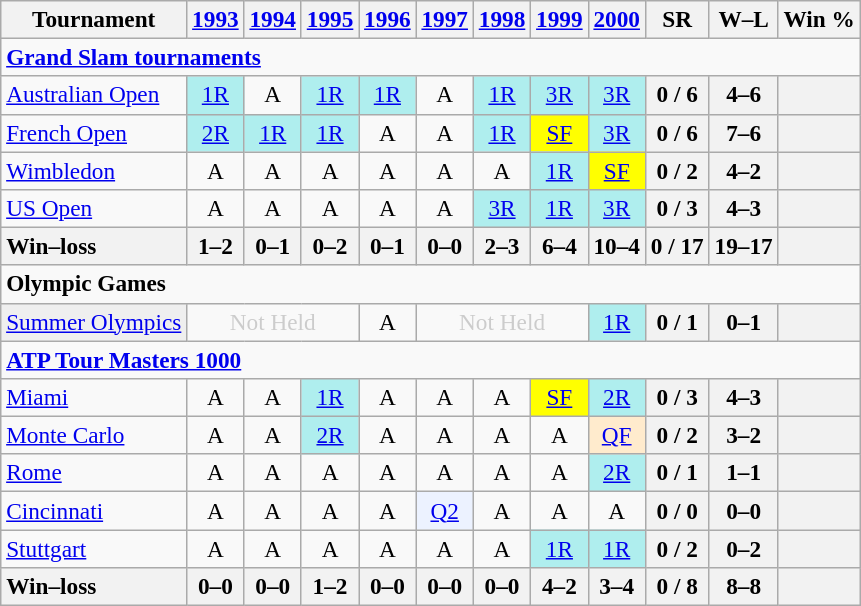<table class=wikitable style=text-align:center;font-size:97%>
<tr>
<th>Tournament</th>
<th><a href='#'>1993</a></th>
<th><a href='#'>1994</a></th>
<th><a href='#'>1995</a></th>
<th><a href='#'>1996</a></th>
<th><a href='#'>1997</a></th>
<th><a href='#'>1998</a></th>
<th><a href='#'>1999</a></th>
<th><a href='#'>2000</a></th>
<th>SR</th>
<th>W–L</th>
<th>Win %</th>
</tr>
<tr>
<td colspan=23 align=left><strong><a href='#'>Grand Slam tournaments</a></strong></td>
</tr>
<tr>
<td align=left><a href='#'>Australian Open</a></td>
<td bgcolor=afeeee><a href='#'>1R</a></td>
<td>A</td>
<td bgcolor=afeeee><a href='#'>1R</a></td>
<td bgcolor=afeeee><a href='#'>1R</a></td>
<td>A</td>
<td bgcolor=afeeee><a href='#'>1R</a></td>
<td bgcolor=afeeee><a href='#'>3R</a></td>
<td bgcolor=afeeee><a href='#'>3R</a></td>
<th>0 / 6</th>
<th>4–6</th>
<th></th>
</tr>
<tr>
<td align=left><a href='#'>French Open</a></td>
<td bgcolor=afeeee><a href='#'>2R</a></td>
<td bgcolor=afeeee><a href='#'>1R</a></td>
<td bgcolor=afeeee><a href='#'>1R</a></td>
<td>A</td>
<td>A</td>
<td bgcolor=afeeee><a href='#'>1R</a></td>
<td bgcolor=yellow><a href='#'>SF</a></td>
<td bgcolor=afeeee><a href='#'>3R</a></td>
<th>0 / 6</th>
<th>7–6</th>
<th></th>
</tr>
<tr>
<td align=left><a href='#'>Wimbledon</a></td>
<td>A</td>
<td>A</td>
<td>A</td>
<td>A</td>
<td>A</td>
<td>A</td>
<td bgcolor=afeeee><a href='#'>1R</a></td>
<td bgcolor=yellow><a href='#'>SF</a></td>
<th>0 / 2</th>
<th>4–2</th>
<th></th>
</tr>
<tr>
<td align=left><a href='#'>US Open</a></td>
<td>A</td>
<td>A</td>
<td>A</td>
<td>A</td>
<td>A</td>
<td bgcolor=afeeee><a href='#'>3R</a></td>
<td bgcolor=afeeee><a href='#'>1R</a></td>
<td bgcolor=afeeee><a href='#'>3R</a></td>
<th>0 / 3</th>
<th>4–3</th>
<th></th>
</tr>
<tr>
<th style=text-align:left>Win–loss</th>
<th>1–2</th>
<th>0–1</th>
<th>0–2</th>
<th>0–1</th>
<th>0–0</th>
<th>2–3</th>
<th>6–4</th>
<th>10–4</th>
<th>0 / 17</th>
<th>19–17</th>
<th></th>
</tr>
<tr>
<td colspan=22 align=left><strong>Olympic Games</strong></td>
</tr>
<tr>
<td style=background:#EFEFEF align=left><a href='#'>Summer Olympics</a></td>
<td colspan=3 style=color:#cccccc>Not Held</td>
<td>A</td>
<td colspan=3 style=color:#cccccc>Not Held</td>
<td style=background:#afeeee><a href='#'>1R</a></td>
<th>0 / 1</th>
<th>0–1</th>
<th></th>
</tr>
<tr>
<td colspan=25 style=text-align:left><strong><a href='#'>ATP Tour Masters 1000</a></strong></td>
</tr>
<tr>
<td align=left><a href='#'>Miami</a></td>
<td>A</td>
<td>A</td>
<td bgcolor=afeeee><a href='#'>1R</a></td>
<td>A</td>
<td>A</td>
<td>A</td>
<td bgcolor=yellow><a href='#'>SF</a></td>
<td bgcolor=afeeee><a href='#'>2R</a></td>
<th>0 / 3</th>
<th>4–3</th>
<th></th>
</tr>
<tr>
<td align=left><a href='#'>Monte Carlo</a></td>
<td>A</td>
<td>A</td>
<td bgcolor=afeeee><a href='#'>2R</a></td>
<td>A</td>
<td>A</td>
<td>A</td>
<td>A</td>
<td bgcolor=ffebcd><a href='#'>QF</a></td>
<th>0 / 2</th>
<th>3–2</th>
<th></th>
</tr>
<tr>
<td align=left><a href='#'>Rome</a></td>
<td>A</td>
<td>A</td>
<td>A</td>
<td>A</td>
<td>A</td>
<td>A</td>
<td>A</td>
<td bgcolor=afeeee><a href='#'>2R</a></td>
<th>0 / 1</th>
<th>1–1</th>
<th></th>
</tr>
<tr>
<td align=left><a href='#'>Cincinnati</a></td>
<td>A</td>
<td>A</td>
<td>A</td>
<td>A</td>
<td bgcolor=ecf2ff><a href='#'>Q2</a></td>
<td>A</td>
<td>A</td>
<td>A</td>
<th>0 / 0</th>
<th>0–0</th>
<th></th>
</tr>
<tr>
<td align=left><a href='#'>Stuttgart</a></td>
<td>A</td>
<td>A</td>
<td>A</td>
<td>A</td>
<td>A</td>
<td>A</td>
<td bgcolor=afeeee><a href='#'>1R</a></td>
<td bgcolor=afeeee><a href='#'>1R</a></td>
<th>0 / 2</th>
<th>0–2</th>
<th></th>
</tr>
<tr>
<th style=text-align:left>Win–loss</th>
<th>0–0</th>
<th>0–0</th>
<th>1–2</th>
<th>0–0</th>
<th>0–0</th>
<th>0–0</th>
<th>4–2</th>
<th>3–4</th>
<th>0 / 8</th>
<th>8–8</th>
<th></th>
</tr>
</table>
